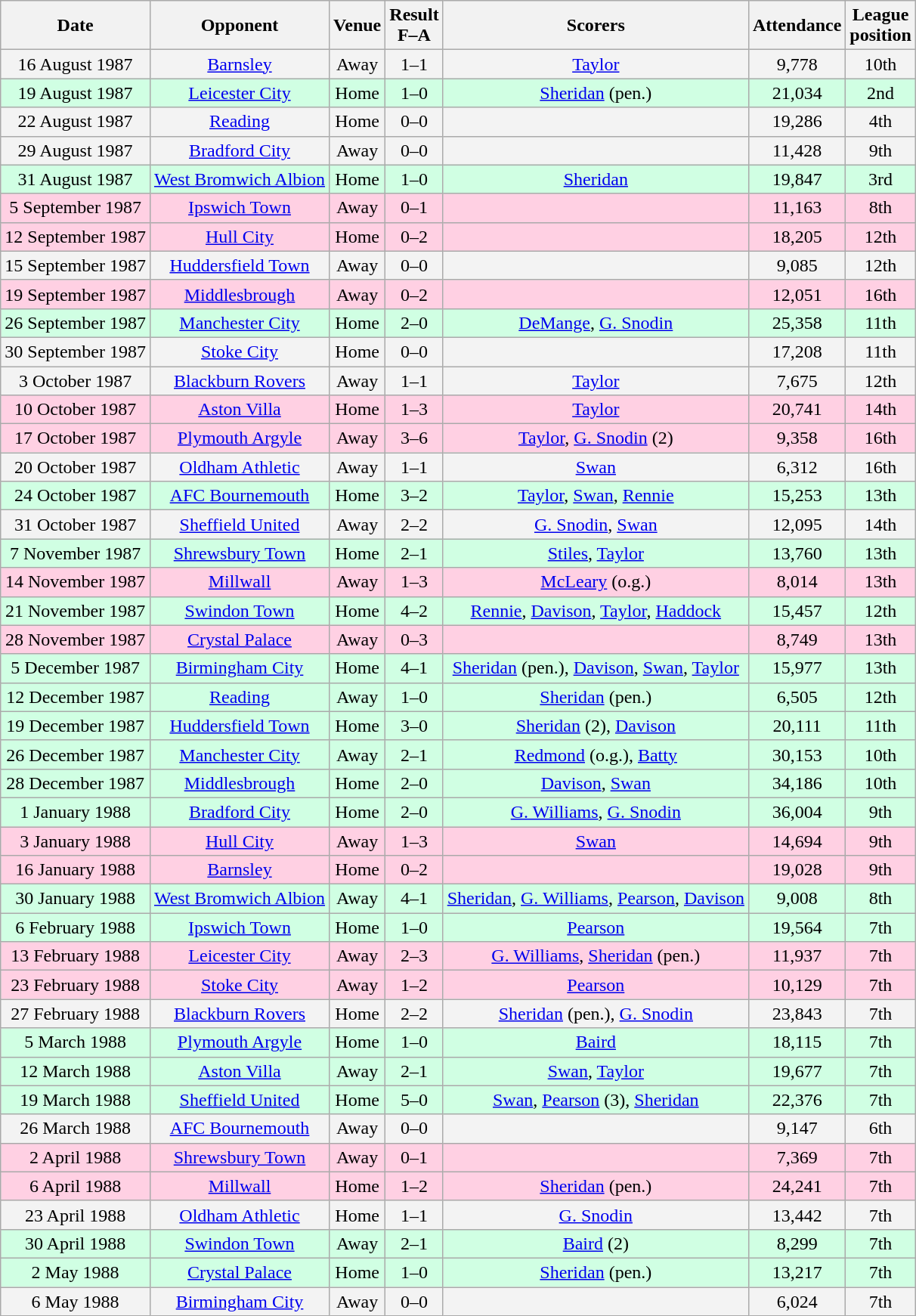<table class="wikitable sortable" style="text-align:center;">
<tr>
<th>Date</th>
<th>Opponent</th>
<th>Venue</th>
<th>Result<br>F–A</th>
<th class=unsortable>Scorers</th>
<th>Attendance</th>
<th>League<br>position</th>
</tr>
<tr bgcolor="#f3f3f3">
<td>16 August 1987</td>
<td><a href='#'>Barnsley</a></td>
<td>Away</td>
<td>1–1</td>
<td><a href='#'>Taylor</a></td>
<td>9,778</td>
<td>10th</td>
</tr>
<tr bgcolor="#d0ffe3">
<td>19 August 1987</td>
<td><a href='#'>Leicester City</a></td>
<td>Home</td>
<td>1–0</td>
<td><a href='#'>Sheridan</a> (pen.)</td>
<td>21,034</td>
<td>2nd</td>
</tr>
<tr bgcolor="#f3f3f3">
<td>22 August 1987</td>
<td><a href='#'>Reading</a></td>
<td>Home</td>
<td>0–0</td>
<td></td>
<td>19,286</td>
<td>4th</td>
</tr>
<tr bgcolor="#f3f3f3">
<td>29 August 1987</td>
<td><a href='#'>Bradford City</a></td>
<td>Away</td>
<td>0–0</td>
<td></td>
<td>11,428</td>
<td>9th</td>
</tr>
<tr bgcolor="#d0ffe3">
<td>31 August 1987</td>
<td><a href='#'>West Bromwich Albion</a></td>
<td>Home</td>
<td>1–0</td>
<td><a href='#'>Sheridan</a></td>
<td>19,847</td>
<td>3rd</td>
</tr>
<tr bgcolor="#ffd0e3">
<td>5 September 1987</td>
<td><a href='#'>Ipswich Town</a></td>
<td>Away</td>
<td>0–1</td>
<td></td>
<td>11,163</td>
<td>8th</td>
</tr>
<tr bgcolor="#ffd0e3">
<td>12 September 1987</td>
<td><a href='#'>Hull City</a></td>
<td>Home</td>
<td>0–2</td>
<td></td>
<td>18,205</td>
<td>12th</td>
</tr>
<tr bgcolor="#f3f3f3">
<td>15 September 1987</td>
<td><a href='#'>Huddersfield Town</a></td>
<td>Away</td>
<td>0–0</td>
<td></td>
<td>9,085</td>
<td>12th</td>
</tr>
<tr bgcolor="#ffd0e3">
<td>19 September 1987</td>
<td><a href='#'>Middlesbrough</a></td>
<td>Away</td>
<td>0–2</td>
<td></td>
<td>12,051</td>
<td>16th</td>
</tr>
<tr bgcolor="#d0ffe3">
<td>26 September 1987</td>
<td><a href='#'>Manchester City</a></td>
<td>Home</td>
<td>2–0</td>
<td><a href='#'>DeMange</a>, <a href='#'>G. Snodin</a></td>
<td>25,358</td>
<td>11th</td>
</tr>
<tr bgcolor="#f3f3f3">
<td>30 September 1987</td>
<td><a href='#'>Stoke City</a></td>
<td>Home</td>
<td>0–0</td>
<td></td>
<td>17,208</td>
<td>11th</td>
</tr>
<tr bgcolor="#f3f3f3">
<td>3 October 1987</td>
<td><a href='#'>Blackburn Rovers</a></td>
<td>Away</td>
<td>1–1</td>
<td><a href='#'>Taylor</a></td>
<td>7,675</td>
<td>12th</td>
</tr>
<tr bgcolor="#ffd0e3">
<td>10 October 1987</td>
<td><a href='#'>Aston Villa</a></td>
<td>Home</td>
<td>1–3</td>
<td><a href='#'>Taylor</a></td>
<td>20,741</td>
<td>14th</td>
</tr>
<tr bgcolor="#ffd0e3">
<td>17 October 1987</td>
<td><a href='#'>Plymouth Argyle</a></td>
<td>Away</td>
<td>3–6</td>
<td><a href='#'>Taylor</a>, <a href='#'>G. Snodin</a> (2)</td>
<td>9,358</td>
<td>16th</td>
</tr>
<tr bgcolor="#f3f3f3">
<td>20 October 1987</td>
<td><a href='#'>Oldham Athletic</a></td>
<td>Away</td>
<td>1–1</td>
<td><a href='#'>Swan</a></td>
<td>6,312</td>
<td>16th</td>
</tr>
<tr bgcolor="#d0ffe3">
<td>24 October 1987</td>
<td><a href='#'>AFC Bournemouth</a></td>
<td>Home</td>
<td>3–2</td>
<td><a href='#'>Taylor</a>, <a href='#'>Swan</a>, <a href='#'>Rennie</a></td>
<td>15,253</td>
<td>13th</td>
</tr>
<tr bgcolor="#f3f3f3">
<td>31 October 1987</td>
<td><a href='#'>Sheffield United</a></td>
<td>Away</td>
<td>2–2</td>
<td><a href='#'>G. Snodin</a>, <a href='#'>Swan</a></td>
<td>12,095</td>
<td>14th</td>
</tr>
<tr bgcolor="#d0ffe3">
<td>7 November 1987</td>
<td><a href='#'>Shrewsbury Town</a></td>
<td>Home</td>
<td>2–1</td>
<td><a href='#'>Stiles</a>, <a href='#'>Taylor</a></td>
<td>13,760</td>
<td>13th</td>
</tr>
<tr bgcolor="#ffd0e3">
<td>14 November 1987</td>
<td><a href='#'>Millwall</a></td>
<td>Away</td>
<td>1–3</td>
<td><a href='#'>McLeary</a> (o.g.)</td>
<td>8,014</td>
<td>13th</td>
</tr>
<tr bgcolor="#d0ffe3">
<td>21 November 1987</td>
<td><a href='#'>Swindon Town</a></td>
<td>Home</td>
<td>4–2</td>
<td><a href='#'>Rennie</a>, <a href='#'>Davison</a>, <a href='#'>Taylor</a>, <a href='#'>Haddock</a></td>
<td>15,457</td>
<td>12th</td>
</tr>
<tr bgcolor="#ffd0e3">
<td>28 November 1987</td>
<td><a href='#'>Crystal Palace</a></td>
<td>Away</td>
<td>0–3</td>
<td></td>
<td>8,749</td>
<td>13th</td>
</tr>
<tr bgcolor="#d0ffe3">
<td>5 December 1987</td>
<td><a href='#'>Birmingham City</a></td>
<td>Home</td>
<td>4–1</td>
<td><a href='#'>Sheridan</a> (pen.), <a href='#'>Davison</a>, <a href='#'>Swan</a>, <a href='#'>Taylor</a></td>
<td>15,977</td>
<td>13th</td>
</tr>
<tr bgcolor="#d0ffe3">
<td>12 December 1987</td>
<td><a href='#'>Reading</a></td>
<td>Away</td>
<td>1–0</td>
<td><a href='#'>Sheridan</a> (pen.)</td>
<td>6,505</td>
<td>12th</td>
</tr>
<tr bgcolor="#d0ffe3">
<td>19 December 1987</td>
<td><a href='#'>Huddersfield Town</a></td>
<td>Home</td>
<td>3–0</td>
<td><a href='#'>Sheridan</a> (2), <a href='#'>Davison</a></td>
<td>20,111</td>
<td>11th</td>
</tr>
<tr bgcolor="#d0ffe3">
<td>26 December 1987</td>
<td><a href='#'>Manchester City</a></td>
<td>Away</td>
<td>2–1</td>
<td><a href='#'>Redmond</a> (o.g.), <a href='#'>Batty</a></td>
<td>30,153</td>
<td>10th</td>
</tr>
<tr bgcolor="#d0ffe3">
<td>28 December 1987</td>
<td><a href='#'>Middlesbrough</a></td>
<td>Home</td>
<td>2–0</td>
<td><a href='#'>Davison</a>, <a href='#'>Swan</a></td>
<td>34,186</td>
<td>10th</td>
</tr>
<tr bgcolor="#d0ffe3">
<td>1 January 1988</td>
<td><a href='#'>Bradford City</a></td>
<td>Home</td>
<td>2–0</td>
<td><a href='#'>G. Williams</a>, <a href='#'>G. Snodin</a></td>
<td>36,004</td>
<td>9th</td>
</tr>
<tr bgcolor="#ffd0e3">
<td>3 January 1988</td>
<td><a href='#'>Hull City</a></td>
<td>Away</td>
<td>1–3</td>
<td><a href='#'>Swan</a></td>
<td>14,694</td>
<td>9th</td>
</tr>
<tr bgcolor="#ffd0e3">
<td>16 January 1988</td>
<td><a href='#'>Barnsley</a></td>
<td>Home</td>
<td>0–2</td>
<td></td>
<td>19,028</td>
<td>9th</td>
</tr>
<tr bgcolor="#d0ffe3">
<td>30 January 1988</td>
<td><a href='#'>West Bromwich Albion</a></td>
<td>Away</td>
<td>4–1</td>
<td><a href='#'>Sheridan</a>, <a href='#'>G. Williams</a>, <a href='#'>Pearson</a>, <a href='#'>Davison</a></td>
<td>9,008</td>
<td>8th</td>
</tr>
<tr bgcolor="#d0ffe3">
<td>6 February 1988</td>
<td><a href='#'>Ipswich Town</a></td>
<td>Home</td>
<td>1–0</td>
<td><a href='#'>Pearson</a></td>
<td>19,564</td>
<td>7th</td>
</tr>
<tr bgcolor="#ffd0e3">
<td>13 February 1988</td>
<td><a href='#'>Leicester City</a></td>
<td>Away</td>
<td>2–3</td>
<td><a href='#'>G. Williams</a>, <a href='#'>Sheridan</a> (pen.)</td>
<td>11,937</td>
<td>7th</td>
</tr>
<tr bgcolor="#ffd0e3">
<td>23 February 1988</td>
<td><a href='#'>Stoke City</a></td>
<td>Away</td>
<td>1–2</td>
<td><a href='#'>Pearson</a></td>
<td>10,129</td>
<td>7th</td>
</tr>
<tr bgcolor="#f3f3f3">
<td>27 February 1988</td>
<td><a href='#'>Blackburn Rovers</a></td>
<td>Home</td>
<td>2–2</td>
<td><a href='#'>Sheridan</a> (pen.), <a href='#'>G. Snodin</a></td>
<td>23,843</td>
<td>7th</td>
</tr>
<tr bgcolor="#d0ffe3">
<td>5 March 1988</td>
<td><a href='#'>Plymouth Argyle</a></td>
<td>Home</td>
<td>1–0</td>
<td><a href='#'>Baird</a></td>
<td>18,115</td>
<td>7th</td>
</tr>
<tr bgcolor="#d0ffe3">
<td>12 March 1988</td>
<td><a href='#'>Aston Villa</a></td>
<td>Away</td>
<td>2–1</td>
<td><a href='#'>Swan</a>, <a href='#'>Taylor</a></td>
<td>19,677</td>
<td>7th</td>
</tr>
<tr bgcolor="#d0ffe3">
<td>19 March 1988</td>
<td><a href='#'>Sheffield United</a></td>
<td>Home</td>
<td>5–0</td>
<td><a href='#'>Swan</a>, <a href='#'>Pearson</a> (3), <a href='#'>Sheridan</a></td>
<td>22,376</td>
<td>7th</td>
</tr>
<tr bgcolor="#f3f3f3">
<td>26 March 1988</td>
<td><a href='#'>AFC Bournemouth</a></td>
<td>Away</td>
<td>0–0</td>
<td></td>
<td>9,147</td>
<td>6th</td>
</tr>
<tr bgcolor="#ffd0e3">
<td>2 April 1988</td>
<td><a href='#'>Shrewsbury Town</a></td>
<td>Away</td>
<td>0–1</td>
<td></td>
<td>7,369</td>
<td>7th</td>
</tr>
<tr bgcolor="#ffd0e3">
<td>6 April 1988</td>
<td><a href='#'>Millwall</a></td>
<td>Home</td>
<td>1–2</td>
<td><a href='#'>Sheridan</a> (pen.)</td>
<td>24,241</td>
<td>7th</td>
</tr>
<tr bgcolor="#f3f3f3">
<td>23 April 1988</td>
<td><a href='#'>Oldham Athletic</a></td>
<td>Home</td>
<td>1–1</td>
<td><a href='#'>G. Snodin</a></td>
<td>13,442</td>
<td>7th</td>
</tr>
<tr bgcolor="#d0ffe3">
<td>30 April 1988</td>
<td><a href='#'>Swindon Town</a></td>
<td>Away</td>
<td>2–1</td>
<td><a href='#'>Baird</a> (2)</td>
<td>8,299</td>
<td>7th</td>
</tr>
<tr bgcolor="#d0ffe3">
<td>2 May 1988</td>
<td><a href='#'>Crystal Palace</a></td>
<td>Home</td>
<td>1–0</td>
<td><a href='#'>Sheridan</a> (pen.)</td>
<td>13,217</td>
<td>7th</td>
</tr>
<tr bgcolor="#f3f3f3">
<td>6 May 1988</td>
<td><a href='#'>Birmingham City</a></td>
<td>Away</td>
<td>0–0</td>
<td></td>
<td>6,024</td>
<td>7th</td>
</tr>
</table>
